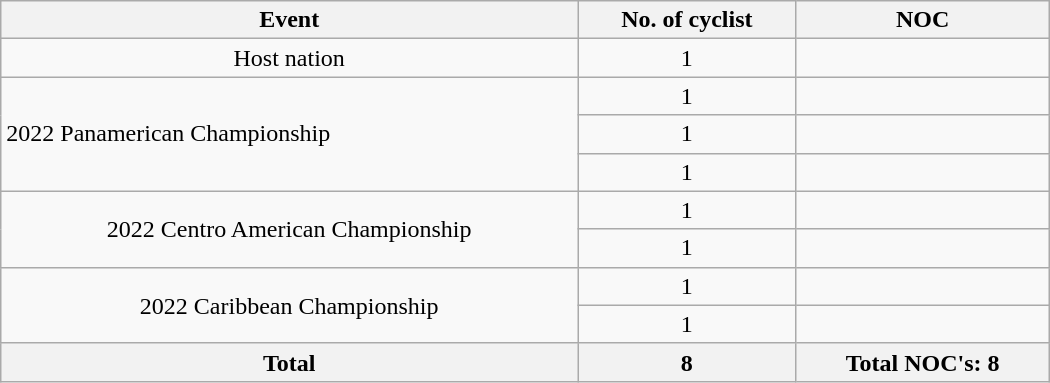<table class="wikitable" style="width:700px; text-align:center;">
<tr>
<th>Event</th>
<th>No. of cyclist</th>
<th>NOC</th>
</tr>
<tr>
<td>Host nation</td>
<td>1</td>
<td></td>
</tr>
<tr>
<td rowspan="3" align="left">2022 Panamerican Championship</td>
<td>1</td>
<td align="left"></td>
</tr>
<tr>
<td>1</td>
<td align="left"></td>
</tr>
<tr>
<td>1</td>
<td align="left"></td>
</tr>
<tr>
<td rowspan="2">2022 Centro American Championship</td>
<td>1</td>
<td></td>
</tr>
<tr>
<td>1</td>
<td></td>
</tr>
<tr>
<td rowspan="2">2022 Caribbean Championship</td>
<td>1</td>
<td></td>
</tr>
<tr>
<td>1</td>
<td></td>
</tr>
<tr>
<th>Total</th>
<th>8</th>
<th>Total NOC's: 8</th>
</tr>
</table>
